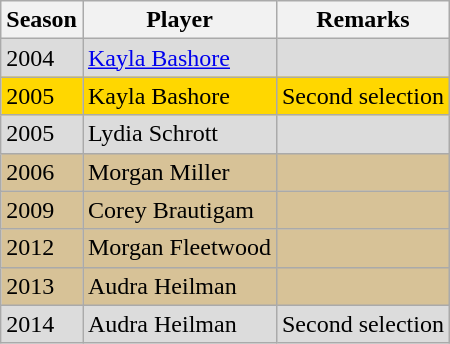<table class="wikitable">
<tr>
<th width=>Season</th>
<th width=>Player</th>
<th width=>Remarks</th>
</tr>
<tr align="left"  style="background: #dcdcdc;">
<td>2004</td>
<td><a href='#'>Kayla Bashore</a></td>
<td></td>
</tr>
<tr align="left"  style="background: #FFD700;">
<td>2005</td>
<td>Kayla Bashore</td>
<td>Second selection</td>
</tr>
<tr align="left"  style="background: #dcdcdc;">
<td>2005</td>
<td>Lydia Schrott</td>
<td></td>
</tr>
<tr align="left"  style="background: #d7c297;">
<td>2006</td>
<td>Morgan Miller</td>
<td></td>
</tr>
<tr align="left"  style="background: #d7c297;">
<td>2009</td>
<td>Corey Brautigam</td>
<td></td>
</tr>
<tr align="left"  style="background: #d7c297;">
<td>2012</td>
<td>Morgan Fleetwood</td>
<td></td>
</tr>
<tr align="left"  style="background: #d7c297;">
<td>2013</td>
<td>Audra Heilman</td>
<td></td>
</tr>
<tr align="left"  style="background: #dcdcdc;">
<td>2014</td>
<td>Audra Heilman</td>
<td>Second selection</td>
</tr>
</table>
